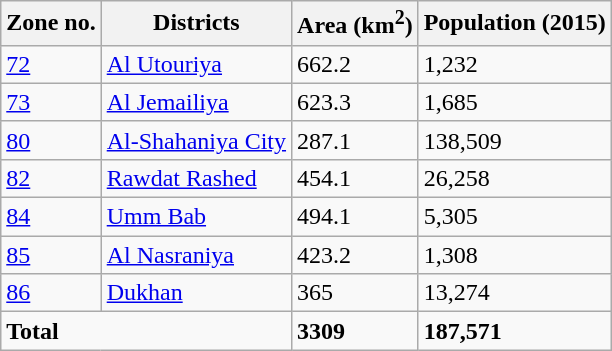<table class="wikitable">
<tr>
<th>Zone no.</th>
<th>Districts</th>
<th>Area (km<sup>2</sup>)</th>
<th>Population (2015)</th>
</tr>
<tr>
<td><a href='#'>72</a></td>
<td><a href='#'>Al Utouriya</a></td>
<td>662.2</td>
<td>1,232</td>
</tr>
<tr>
<td><a href='#'>73</a></td>
<td><a href='#'>Al Jemailiya</a></td>
<td>623.3</td>
<td>1,685</td>
</tr>
<tr>
<td><a href='#'>80</a></td>
<td><a href='#'>Al-Shahaniya City</a></td>
<td>287.1</td>
<td>138,509</td>
</tr>
<tr>
<td><a href='#'>82</a></td>
<td><a href='#'>Rawdat Rashed</a></td>
<td>454.1</td>
<td>26,258</td>
</tr>
<tr>
<td><a href='#'>84</a></td>
<td><a href='#'>Umm Bab</a></td>
<td>494.1</td>
<td>5,305</td>
</tr>
<tr>
<td><a href='#'>85</a></td>
<td><a href='#'>Al Nasraniya</a></td>
<td>423.2</td>
<td>1,308</td>
</tr>
<tr>
<td><a href='#'>86</a></td>
<td><a href='#'>Dukhan</a></td>
<td>365</td>
<td>13,274</td>
</tr>
<tr>
<td colspan="2"><strong>Total</strong></td>
<td><strong>3309</strong></td>
<td><strong>187,571</strong></td>
</tr>
</table>
